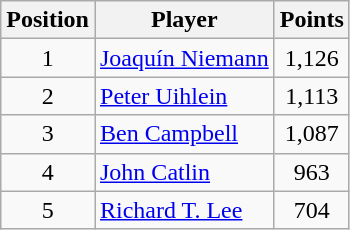<table class="wikitable">
<tr>
<th>Position</th>
<th>Player</th>
<th>Points</th>
</tr>
<tr>
<td align=center>1</td>
<td> <a href='#'>Joaquín Niemann</a></td>
<td align=center>1,126</td>
</tr>
<tr>
<td align=center>2</td>
<td> <a href='#'>Peter Uihlein</a></td>
<td align=center>1,113</td>
</tr>
<tr>
<td align=center>3</td>
<td> <a href='#'>Ben Campbell</a></td>
<td align=center>1,087</td>
</tr>
<tr>
<td align=center>4</td>
<td> <a href='#'>John Catlin</a></td>
<td align=center>963</td>
</tr>
<tr>
<td align=center>5</td>
<td> <a href='#'>Richard T. Lee</a></td>
<td align=center>704</td>
</tr>
</table>
